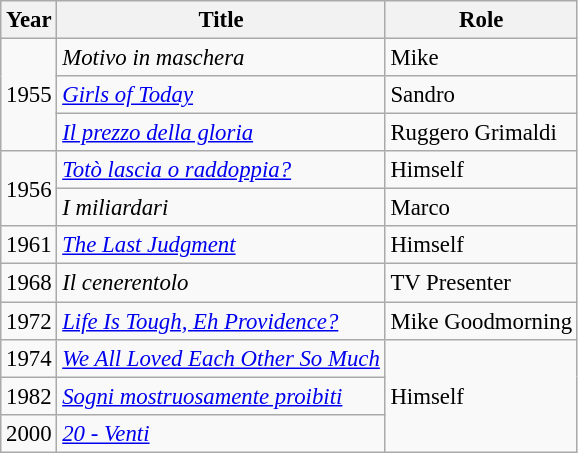<table class="wikitable" style="font-size: 95%;">
<tr>
<th>Year</th>
<th>Title</th>
<th>Role</th>
</tr>
<tr>
<td rowspan="3">1955</td>
<td><em>Motivo in maschera</em></td>
<td>Mike</td>
</tr>
<tr>
<td><em><a href='#'>Girls of Today</a></em></td>
<td>Sandro</td>
</tr>
<tr>
<td><em><a href='#'>Il prezzo della gloria</a></em></td>
<td>Ruggero Grimaldi</td>
</tr>
<tr>
<td rowspan="2">1956</td>
<td><em><a href='#'>Totò lascia o raddoppia?</a></em></td>
<td>Himself</td>
</tr>
<tr>
<td><em>I miliardari</em></td>
<td>Marco</td>
</tr>
<tr>
<td>1961</td>
<td><em><a href='#'>The Last Judgment</a></em></td>
<td>Himself</td>
</tr>
<tr>
<td>1968</td>
<td><em>Il cenerentolo</em></td>
<td>TV Presenter</td>
</tr>
<tr>
<td>1972</td>
<td><em><a href='#'>Life Is Tough, Eh Providence?</a></em></td>
<td>Mike Goodmorning</td>
</tr>
<tr>
<td>1974</td>
<td><em><a href='#'>We All Loved Each Other So Much</a></em></td>
<td rowspan="3">Himself</td>
</tr>
<tr>
<td>1982</td>
<td><em><a href='#'>Sogni mostruosamente proibiti</a></em></td>
</tr>
<tr>
<td>2000</td>
<td><em><a href='#'>20 - Venti</a></em></td>
</tr>
</table>
